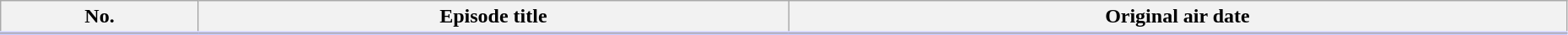<table class="wikitable" width="98%" style="background:#FFF;">
<tr style="border-bottom:3px solid #CCF">
<th>No.</th>
<th>Episode title</th>
<th>Original air date</th>
</tr>
<tr>
</tr>
</table>
